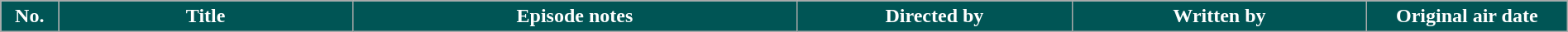<table class="wikitable plainrowheaders" style="width:100%; margin:auto; background:#FFF;">
<tr style="color:#7CC">
<th style="background-color:#055;color:#FFF" width="20">No.</th>
<th style="background-color:#055;color:#FFF" width="150">Title</th>
<th style="background-color:#055;color:#FFF" width="230">Episode notes</th>
<th style="background-color:#055;color:#FFF" width="140">Directed by</th>
<th style="background-color:#055;color:#FFF" width="150">Written by</th>
<th style="background-color:#055;color:#FFF" width="100">Original air date<br>






























































</th>
</tr>
</table>
